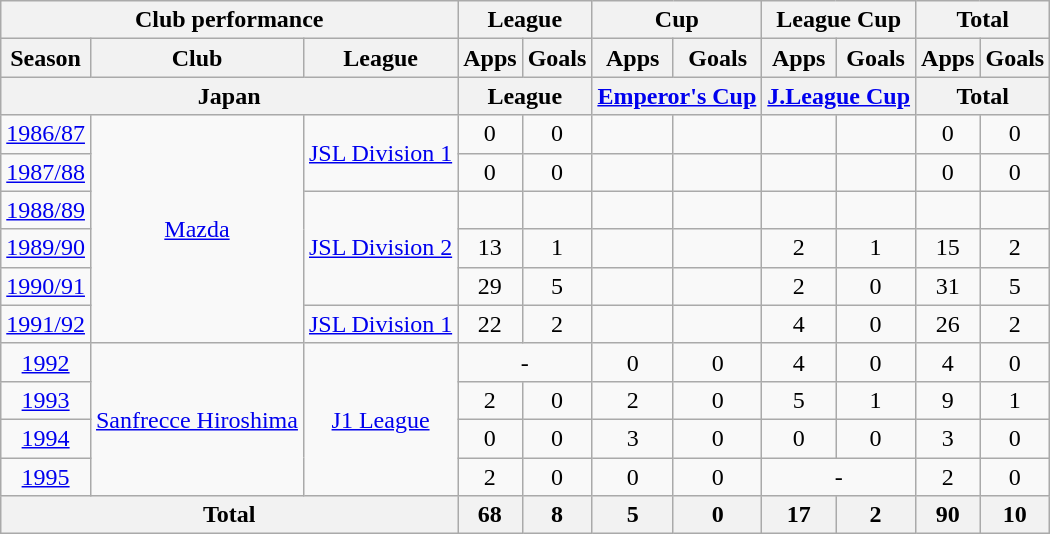<table class="wikitable" style="text-align:center;">
<tr>
<th colspan=3>Club performance</th>
<th colspan=2>League</th>
<th colspan=2>Cup</th>
<th colspan=2>League Cup</th>
<th colspan=2>Total</th>
</tr>
<tr>
<th>Season</th>
<th>Club</th>
<th>League</th>
<th>Apps</th>
<th>Goals</th>
<th>Apps</th>
<th>Goals</th>
<th>Apps</th>
<th>Goals</th>
<th>Apps</th>
<th>Goals</th>
</tr>
<tr>
<th colspan=3>Japan</th>
<th colspan=2>League</th>
<th colspan=2><a href='#'>Emperor's Cup</a></th>
<th colspan=2><a href='#'>J.League Cup</a></th>
<th colspan=2>Total</th>
</tr>
<tr>
<td><a href='#'>1986/87</a></td>
<td rowspan="6"><a href='#'>Mazda</a></td>
<td rowspan="2"><a href='#'>JSL Division 1</a></td>
<td>0</td>
<td>0</td>
<td></td>
<td></td>
<td></td>
<td></td>
<td>0</td>
<td>0</td>
</tr>
<tr>
<td><a href='#'>1987/88</a></td>
<td>0</td>
<td>0</td>
<td></td>
<td></td>
<td></td>
<td></td>
<td>0</td>
<td>0</td>
</tr>
<tr>
<td><a href='#'>1988/89</a></td>
<td rowspan="3"><a href='#'>JSL Division 2</a></td>
<td></td>
<td></td>
<td></td>
<td></td>
<td></td>
<td></td>
<td></td>
<td></td>
</tr>
<tr>
<td><a href='#'>1989/90</a></td>
<td>13</td>
<td>1</td>
<td></td>
<td></td>
<td>2</td>
<td>1</td>
<td>15</td>
<td>2</td>
</tr>
<tr>
<td><a href='#'>1990/91</a></td>
<td>29</td>
<td>5</td>
<td></td>
<td></td>
<td>2</td>
<td>0</td>
<td>31</td>
<td>5</td>
</tr>
<tr>
<td><a href='#'>1991/92</a></td>
<td><a href='#'>JSL Division 1</a></td>
<td>22</td>
<td>2</td>
<td></td>
<td></td>
<td>4</td>
<td>0</td>
<td>26</td>
<td>2</td>
</tr>
<tr>
<td><a href='#'>1992</a></td>
<td rowspan="4"><a href='#'>Sanfrecce Hiroshima</a></td>
<td rowspan="4"><a href='#'>J1 League</a></td>
<td colspan="2">-</td>
<td>0</td>
<td>0</td>
<td>4</td>
<td>0</td>
<td>4</td>
<td>0</td>
</tr>
<tr>
<td><a href='#'>1993</a></td>
<td>2</td>
<td>0</td>
<td>2</td>
<td>0</td>
<td>5</td>
<td>1</td>
<td>9</td>
<td>1</td>
</tr>
<tr>
<td><a href='#'>1994</a></td>
<td>0</td>
<td>0</td>
<td>3</td>
<td>0</td>
<td>0</td>
<td>0</td>
<td>3</td>
<td>0</td>
</tr>
<tr>
<td><a href='#'>1995</a></td>
<td>2</td>
<td>0</td>
<td>0</td>
<td>0</td>
<td colspan="2">-</td>
<td>2</td>
<td>0</td>
</tr>
<tr>
<th colspan=3>Total</th>
<th>68</th>
<th>8</th>
<th>5</th>
<th>0</th>
<th>17</th>
<th>2</th>
<th>90</th>
<th>10</th>
</tr>
</table>
